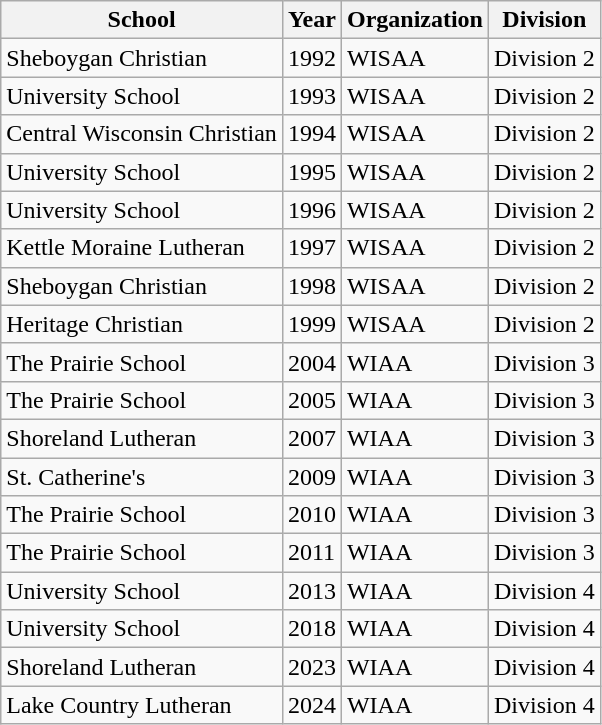<table class="wikitable">
<tr>
<th>School</th>
<th>Year</th>
<th>Organization</th>
<th>Division</th>
</tr>
<tr>
<td>Sheboygan Christian</td>
<td>1992</td>
<td>WISAA</td>
<td>Division 2</td>
</tr>
<tr>
<td>University School</td>
<td>1993</td>
<td>WISAA</td>
<td>Division 2</td>
</tr>
<tr>
<td>Central Wisconsin Christian</td>
<td>1994</td>
<td>WISAA</td>
<td>Division 2</td>
</tr>
<tr>
<td>University School</td>
<td>1995</td>
<td>WISAA</td>
<td>Division 2</td>
</tr>
<tr>
<td>University School</td>
<td>1996</td>
<td>WISAA</td>
<td>Division 2</td>
</tr>
<tr>
<td>Kettle Moraine Lutheran</td>
<td>1997</td>
<td>WISAA</td>
<td>Division 2</td>
</tr>
<tr>
<td>Sheboygan Christian</td>
<td>1998</td>
<td>WISAA</td>
<td>Division 2</td>
</tr>
<tr>
<td>Heritage Christian</td>
<td>1999</td>
<td>WISAA</td>
<td>Division 2</td>
</tr>
<tr>
<td>The Prairie School</td>
<td>2004</td>
<td>WIAA</td>
<td>Division 3</td>
</tr>
<tr>
<td>The Prairie School</td>
<td>2005</td>
<td>WIAA</td>
<td>Division 3</td>
</tr>
<tr>
<td>Shoreland Lutheran</td>
<td>2007</td>
<td>WIAA</td>
<td>Division 3</td>
</tr>
<tr>
<td>St. Catherine's</td>
<td>2009</td>
<td>WIAA</td>
<td>Division 3</td>
</tr>
<tr>
<td>The Prairie School</td>
<td>2010</td>
<td>WIAA</td>
<td>Division 3</td>
</tr>
<tr>
<td>The Prairie School</td>
<td>2011</td>
<td>WIAA</td>
<td>Division 3</td>
</tr>
<tr>
<td>University School</td>
<td>2013</td>
<td>WIAA</td>
<td>Division 4</td>
</tr>
<tr>
<td>University School</td>
<td>2018</td>
<td>WIAA</td>
<td>Division 4</td>
</tr>
<tr>
<td>Shoreland Lutheran</td>
<td>2023</td>
<td>WIAA</td>
<td>Division 4</td>
</tr>
<tr>
<td>Lake Country Lutheran</td>
<td>2024</td>
<td>WIAA</td>
<td>Division 4</td>
</tr>
</table>
